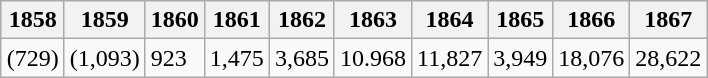<table class="wikitable" style="margin: 1em auto 1em auto;">
<tr>
<th>1858</th>
<th>1859</th>
<th>1860</th>
<th>1861</th>
<th>1862</th>
<th>1863</th>
<th>1864</th>
<th>1865</th>
<th>1866</th>
<th>1867</th>
</tr>
<tr>
<td>(729)</td>
<td>(1,093)</td>
<td>923</td>
<td>1,475</td>
<td>3,685</td>
<td>10.968</td>
<td>11,827</td>
<td>3,949</td>
<td>18,076</td>
<td>28,622</td>
</tr>
</table>
